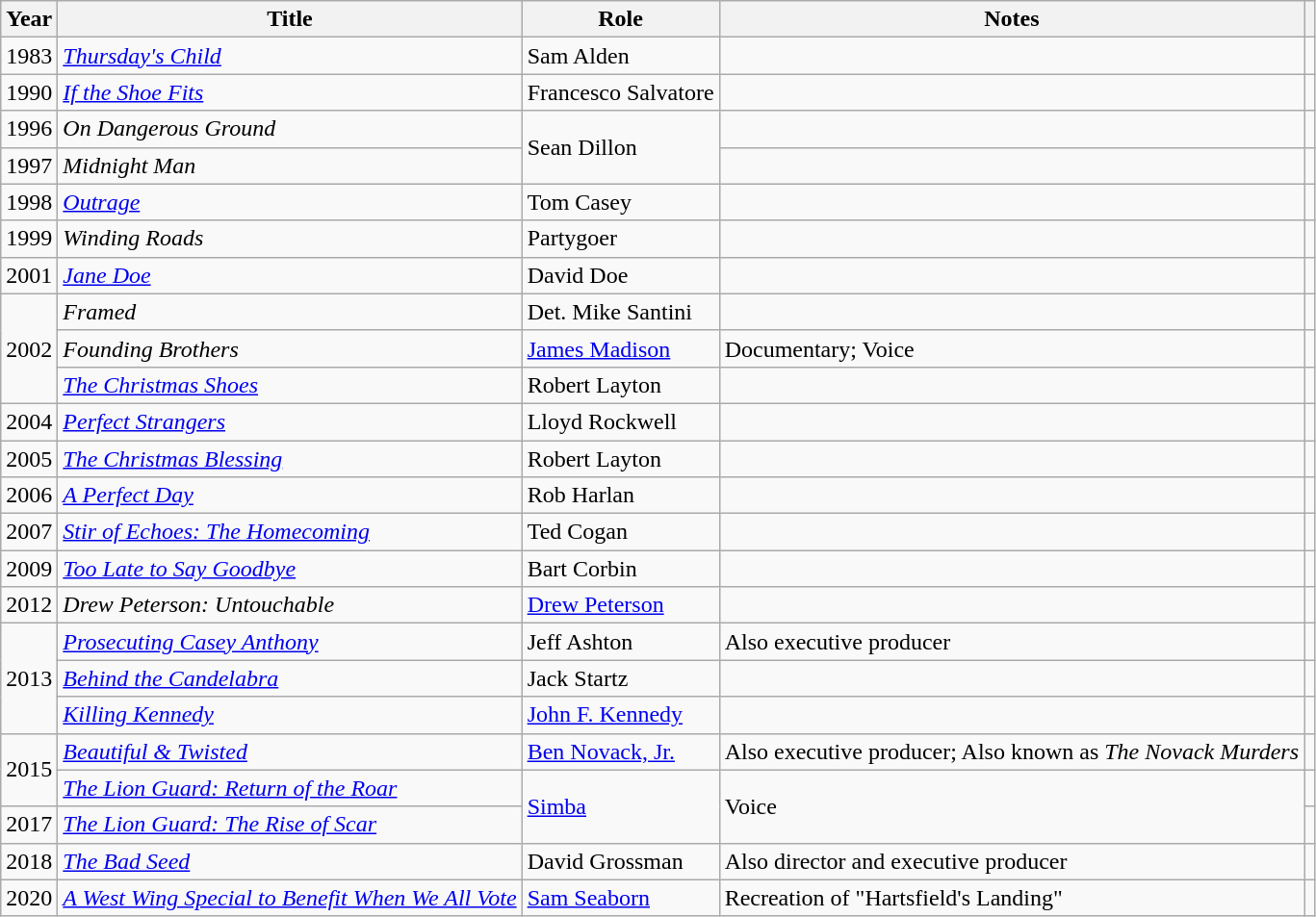<table class="wikitable sortable">
<tr>
<th>Year</th>
<th>Title</th>
<th>Role</th>
<th>Notes</th>
<th></th>
</tr>
<tr>
<td>1983</td>
<td><em><a href='#'>Thursday's Child</a></em></td>
<td>Sam Alden</td>
<td></td>
<td></td>
</tr>
<tr>
<td>1990</td>
<td><em><a href='#'>If the Shoe Fits</a></em></td>
<td>Francesco Salvatore</td>
<td></td>
<td></td>
</tr>
<tr>
<td>1996</td>
<td><em>On Dangerous Ground</em></td>
<td rowspan="2">Sean Dillon</td>
<td></td>
<td></td>
</tr>
<tr>
<td>1997</td>
<td><em>Midnight Man</em></td>
<td></td>
<td></td>
</tr>
<tr>
<td>1998</td>
<td><em><a href='#'>Outrage</a></em></td>
<td>Tom Casey</td>
<td></td>
<td></td>
</tr>
<tr>
<td>1999</td>
<td><em>Winding Roads</em></td>
<td>Partygoer</td>
<td></td>
<td></td>
</tr>
<tr>
<td>2001</td>
<td><em><a href='#'>Jane Doe</a></em></td>
<td>David Doe</td>
<td></td>
<td></td>
</tr>
<tr>
<td rowspan=3>2002</td>
<td><em>Framed</em></td>
<td>Det. Mike Santini</td>
<td></td>
<td></td>
</tr>
<tr>
<td><em>Founding Brothers</em></td>
<td><a href='#'>James Madison</a></td>
<td>Documentary; Voice</td>
<td><br></td>
</tr>
<tr>
<td><em><a href='#'>The Christmas Shoes</a></em></td>
<td>Robert Layton</td>
<td></td>
<td></td>
</tr>
<tr>
<td>2004</td>
<td><em><a href='#'>Perfect Strangers</a></em></td>
<td>Lloyd Rockwell</td>
<td></td>
<td></td>
</tr>
<tr>
<td>2005</td>
<td><em><a href='#'>The Christmas Blessing</a></em></td>
<td>Robert Layton</td>
<td></td>
<td></td>
</tr>
<tr>
<td>2006</td>
<td><em><a href='#'>A Perfect Day</a></em></td>
<td>Rob Harlan</td>
<td></td>
<td></td>
</tr>
<tr>
<td>2007</td>
<td><em><a href='#'>Stir of Echoes: The Homecoming</a></em></td>
<td>Ted Cogan</td>
<td></td>
<td></td>
</tr>
<tr>
<td>2009</td>
<td><em><a href='#'>Too Late to Say Goodbye</a></em></td>
<td>Bart Corbin</td>
<td></td>
<td></td>
</tr>
<tr>
<td>2012</td>
<td><em>Drew Peterson: Untouchable</em></td>
<td><a href='#'>Drew Peterson</a></td>
<td></td>
<td></td>
</tr>
<tr>
<td rowspan=3>2013</td>
<td><em><a href='#'>Prosecuting Casey Anthony</a></em></td>
<td>Jeff Ashton</td>
<td>Also executive producer</td>
<td></td>
</tr>
<tr>
<td><em><a href='#'>Behind the Candelabra</a></em></td>
<td>Jack Startz</td>
<td></td>
<td></td>
</tr>
<tr>
<td><em><a href='#'>Killing Kennedy</a></em></td>
<td><a href='#'>John F. Kennedy</a></td>
<td></td>
<td></td>
</tr>
<tr>
<td rowspan=2>2015</td>
<td><em><a href='#'>Beautiful & Twisted</a></em></td>
<td><a href='#'>Ben Novack, Jr.</a></td>
<td>Also executive producer; Also known as <em>The Novack Murders</em></td>
<td></td>
</tr>
<tr>
<td><em><a href='#'>The Lion Guard: Return of the Roar</a></em></td>
<td rowspan=2><a href='#'>Simba</a></td>
<td rowspan=2>Voice</td>
<td></td>
</tr>
<tr>
<td>2017</td>
<td><em><a href='#'>The Lion Guard: The Rise of Scar</a></em></td>
<td></td>
</tr>
<tr>
<td>2018</td>
<td><em><a href='#'>The Bad Seed</a></em></td>
<td>David Grossman</td>
<td>Also director and executive producer</td>
<td></td>
</tr>
<tr>
<td>2020</td>
<td><em><a href='#'>A West Wing Special to Benefit When We All Vote</a></em></td>
<td><a href='#'>Sam Seaborn</a></td>
<td>Recreation of "Hartsfield's Landing"</td>
<td></td>
</tr>
</table>
